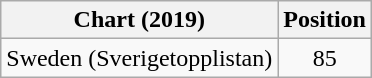<table class="wikitable plainrowheaders">
<tr>
<th scope="col">Chart (2019)</th>
<th scope="col">Position</th>
</tr>
<tr>
<td>Sweden (Sverigetopplistan)</td>
<td style="text-align:center">85</td>
</tr>
</table>
